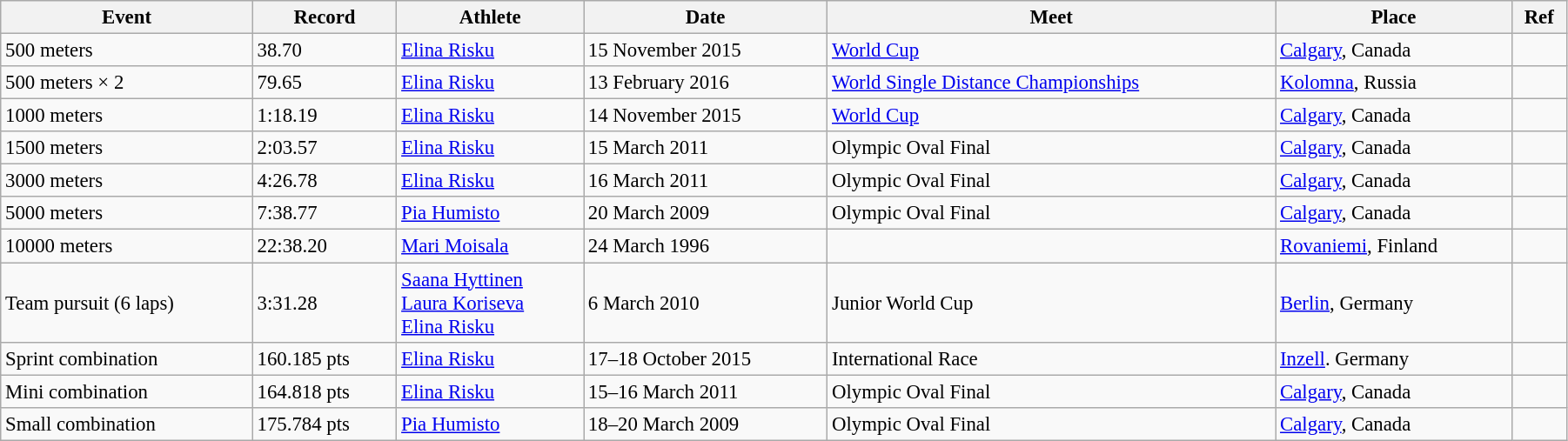<table class="wikitable" style="font-size:95%; width: 95%;">
<tr>
<th>Event</th>
<th>Record</th>
<th>Athlete</th>
<th>Date</th>
<th>Meet</th>
<th>Place</th>
<th>Ref</th>
</tr>
<tr>
<td>500 meters</td>
<td>38.70</td>
<td><a href='#'>Elina Risku</a></td>
<td>15 November 2015</td>
<td><a href='#'>World Cup</a></td>
<td><a href='#'>Calgary</a>, Canada</td>
<td></td>
</tr>
<tr>
<td>500 meters × 2</td>
<td>79.65</td>
<td><a href='#'>Elina Risku</a></td>
<td>13 February 2016</td>
<td><a href='#'>World Single Distance Championships</a></td>
<td><a href='#'>Kolomna</a>, Russia</td>
<td></td>
</tr>
<tr>
<td>1000 meters</td>
<td>1:18.19</td>
<td><a href='#'>Elina Risku</a></td>
<td>14 November 2015</td>
<td><a href='#'>World Cup</a></td>
<td><a href='#'>Calgary</a>, Canada</td>
<td></td>
</tr>
<tr>
<td>1500 meters</td>
<td>2:03.57</td>
<td><a href='#'>Elina Risku</a></td>
<td>15 March 2011</td>
<td>Olympic Oval Final</td>
<td><a href='#'>Calgary</a>, Canada</td>
<td></td>
</tr>
<tr>
<td>3000 meters</td>
<td>4:26.78</td>
<td><a href='#'>Elina Risku</a></td>
<td>16 March 2011</td>
<td>Olympic Oval Final</td>
<td><a href='#'>Calgary</a>, Canada</td>
<td></td>
</tr>
<tr>
<td>5000 meters</td>
<td>7:38.77</td>
<td><a href='#'>Pia Humisto</a></td>
<td>20 March 2009</td>
<td>Olympic Oval Final</td>
<td><a href='#'>Calgary</a>, Canada</td>
<td></td>
</tr>
<tr>
<td>10000 meters</td>
<td>22:38.20</td>
<td><a href='#'>Mari Moisala</a></td>
<td>24 March 1996</td>
<td></td>
<td><a href='#'>Rovaniemi</a>, Finland</td>
<td></td>
</tr>
<tr>
<td>Team pursuit (6 laps)</td>
<td>3:31.28</td>
<td><a href='#'>Saana Hyttinen</a><br><a href='#'>Laura Koriseva</a><br><a href='#'>Elina Risku</a></td>
<td>6 March 2010</td>
<td>Junior World Cup</td>
<td><a href='#'>Berlin</a>, Germany</td>
<td></td>
</tr>
<tr>
<td>Sprint combination</td>
<td>160.185 pts</td>
<td><a href='#'>Elina Risku</a></td>
<td>17–18 October 2015</td>
<td>International Race</td>
<td><a href='#'>Inzell</a>. Germany</td>
<td></td>
</tr>
<tr>
<td>Mini combination</td>
<td>164.818 pts</td>
<td><a href='#'>Elina Risku</a></td>
<td>15–16 March 2011</td>
<td>Olympic Oval Final</td>
<td><a href='#'>Calgary</a>, Canada</td>
<td></td>
</tr>
<tr>
<td>Small combination</td>
<td>175.784 pts</td>
<td><a href='#'>Pia Humisto</a></td>
<td>18–20 March 2009</td>
<td>Olympic Oval Final</td>
<td><a href='#'>Calgary</a>, Canada</td>
<td></td>
</tr>
</table>
